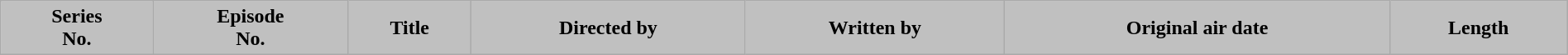<table class="wikitable plainrowheaders" width="100%">
<tr>
<th style="background-color: #C0C0C0">Series<br>No.</th>
<th style="background-color: #C0C0C0">Episode<br>No.</th>
<th style="background-color: #C0C0C0;">Title</th>
<th style="background-color: #C0C0C0;">Directed by</th>
<th style="background-color: #C0C0C0;">Written by</th>
<th style="background-color: #C0C0C0;">Original air date</th>
<th style="background-color: #C0C0C0;">Length<br>






</th>
</tr>
</table>
